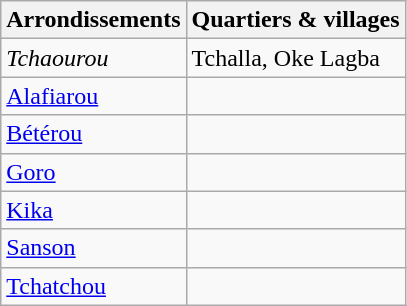<table class="wikitable">
<tr>
<th>Arrondissements</th>
<th>Quartiers & villages</th>
</tr>
<tr>
<td><em>Tchaourou</em></td>
<td>Tchalla, Oke Lagba</td>
</tr>
<tr>
<td><a href='#'>Alafiarou</a></td>
<td></td>
</tr>
<tr>
<td><a href='#'>Bétérou</a></td>
<td></td>
</tr>
<tr>
<td><a href='#'>Goro</a></td>
<td></td>
</tr>
<tr>
<td><a href='#'>Kika</a></td>
<td></td>
</tr>
<tr>
<td><a href='#'>Sanson</a></td>
<td></td>
</tr>
<tr>
<td><a href='#'>Tchatchou</a></td>
<td></td>
</tr>
</table>
